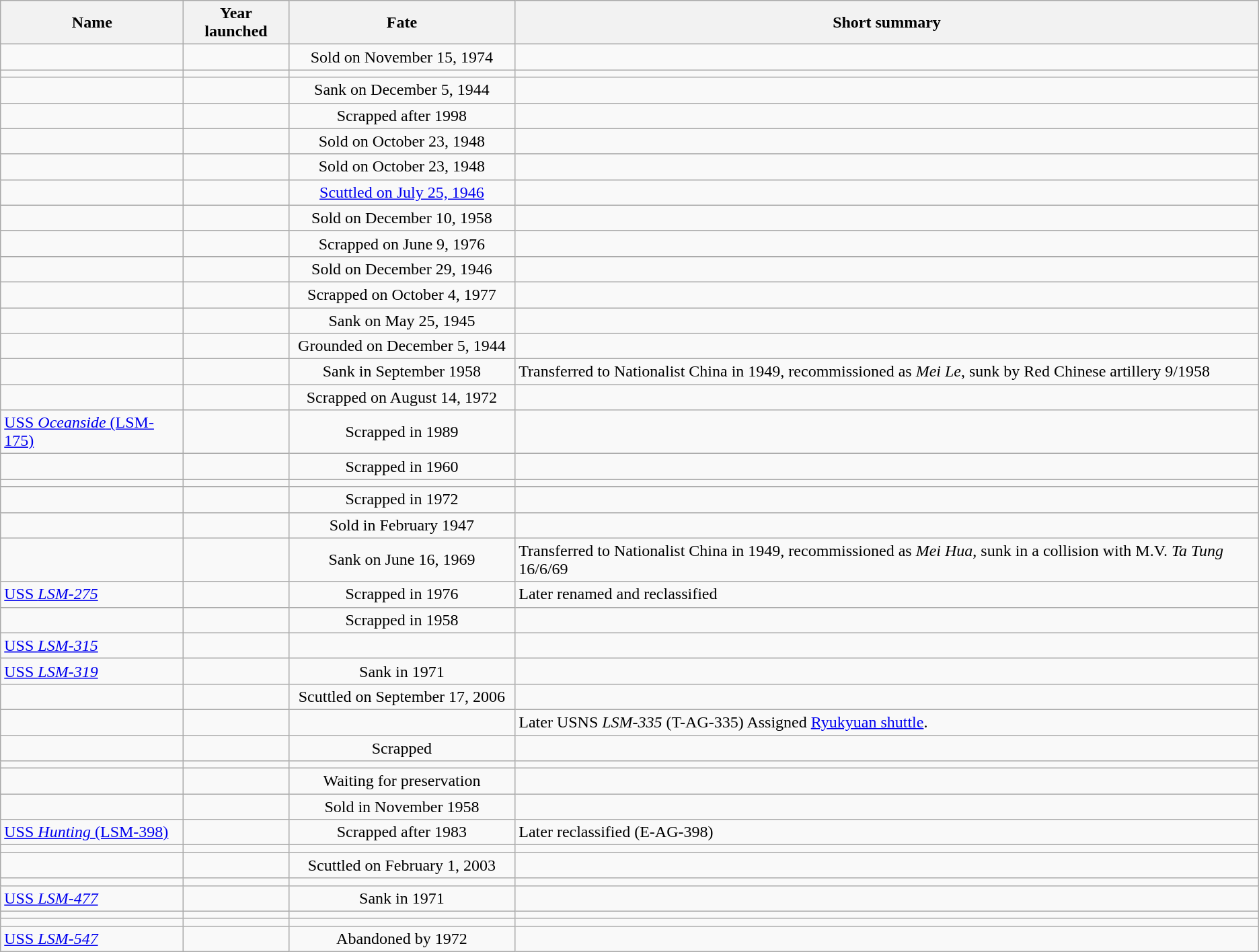<table class="wikitable sortable">
<tr>
<th>Name</th>
<th>Year launched</th>
<th width="18%">Fate</th>
<th class="unsortable">Short summary</th>
</tr>
<tr>
<td></td>
<td align="center"></td>
<td align="center">Sold on November 15, 1974</td>
<td></td>
</tr>
<tr>
<td></td>
<td align="center"></td>
<td></td>
<td></td>
</tr>
<tr>
<td></td>
<td align="center"></td>
<td align="center">Sank on December 5, 1944</td>
<td></td>
</tr>
<tr>
<td></td>
<td align="center"></td>
<td align="center">Scrapped after 1998</td>
<td></td>
</tr>
<tr>
<td></td>
<td align="center"></td>
<td align="center">Sold on October 23, 1948</td>
<td></td>
</tr>
<tr>
<td></td>
<td align="center"></td>
<td align="center">Sold on October 23, 1948</td>
<td></td>
</tr>
<tr>
<td></td>
<td align="center"></td>
<td align="center"><a href='#'>Scuttled on July 25, 1946</a></td>
<td></td>
</tr>
<tr>
<td></td>
<td align="center"></td>
<td align="center">Sold on December 10, 1958</td>
<td></td>
</tr>
<tr>
<td></td>
<td align="center"></td>
<td align="center">Scrapped on June 9, 1976</td>
<td></td>
</tr>
<tr>
<td></td>
<td align="center"></td>
<td align="center">Sold on December 29, 1946</td>
<td></td>
</tr>
<tr>
<td></td>
<td align="center"></td>
<td align="center">Scrapped on October 4, 1977</td>
<td></td>
</tr>
<tr>
<td></td>
<td align="center"></td>
<td align="center">Sank on May 25, 1945</td>
<td></td>
</tr>
<tr>
<td></td>
<td align="center"></td>
<td align="center">Grounded on December 5, 1944</td>
<td></td>
</tr>
<tr>
<td></td>
<td></td>
<td align="center">Sank in September 1958</td>
<td>Transferred to Nationalist China in 1949, recommissioned as <em>Mei Le</em>, sunk by Red Chinese artillery 9/1958</td>
</tr>
<tr>
<td></td>
<td align="center"></td>
<td align="center">Scrapped on August 14, 1972</td>
<td></td>
</tr>
<tr>
<td><a href='#'>USS <em>Oceanside</em> (LSM-175)</a></td>
<td align="center"></td>
<td align="center">Scrapped in 1989</td>
<td></td>
</tr>
<tr>
<td></td>
<td></td>
<td align="center">Scrapped in 1960</td>
<td></td>
</tr>
<tr>
<td></td>
<td></td>
<td></td>
<td></td>
</tr>
<tr>
<td></td>
<td align="center"></td>
<td align="center">Scrapped in 1972</td>
<td></td>
</tr>
<tr>
<td></td>
<td></td>
<td align="center">Sold in February 1947</td>
<td></td>
</tr>
<tr>
<td></td>
<td></td>
<td align="center">Sank on June 16, 1969</td>
<td>Transferred to Nationalist China in 1949, recommissioned as <em>Mei Hua</em>, sunk in a collision with M.V.<em> Ta Tung</em> 16/6/69</td>
</tr>
<tr>
<td><a href='#'>USS <em>LSM-275</em></a></td>
<td align="center"></td>
<td align="center">Scrapped in 1976</td>
<td>Later renamed and reclassified </td>
</tr>
<tr>
<td></td>
<td align="center"></td>
<td align="center">Scrapped in 1958</td>
<td></td>
</tr>
<tr>
<td><a href='#'>USS <em>LSM-315</em></a></td>
<td></td>
<td></td>
<td></td>
</tr>
<tr>
<td><a href='#'>USS <em>LSM-319</em></a></td>
<td></td>
<td align="center">Sank in 1971</td>
<td></td>
</tr>
<tr>
<td></td>
<td align="center"></td>
<td align="center">Scuttled on September 17, 2006</td>
<td></td>
</tr>
<tr>
<td></td>
<td></td>
<td></td>
<td>Later USNS <em>LSM-335</em> (T-AG-335) Assigned <a href='#'>Ryukyuan shuttle</a>.</td>
</tr>
<tr>
<td></td>
<td align="center"></td>
<td align="center">Scrapped</td>
<td></td>
</tr>
<tr>
<td></td>
<td align="center"></td>
<td></td>
<td></td>
</tr>
<tr>
<td></td>
<td align="center"></td>
<td align="center">Waiting for preservation</td>
<td></td>
</tr>
<tr>
<td></td>
<td align="center"></td>
<td align="center">Sold in November 1958</td>
<td></td>
</tr>
<tr>
<td><a href='#'>USS <em>Hunting</em> (LSM-398)</a></td>
<td align="center"></td>
<td align="center">Scrapped after 1983</td>
<td>Later reclassified (E-AG-398)</td>
</tr>
<tr>
<td></td>
<td align="center"></td>
<td></td>
<td></td>
</tr>
<tr>
<td></td>
<td align="center"></td>
<td align="center">Scuttled on February 1, 2003</td>
<td></td>
</tr>
<tr>
<td></td>
<td align="center"></td>
<td></td>
<td></td>
</tr>
<tr>
<td><a href='#'>USS <em>LSM-477</em></a></td>
<td></td>
<td align="center">Sank in 1971</td>
<td></td>
</tr>
<tr>
<td></td>
<td align="center"></td>
<td></td>
<td></td>
</tr>
<tr>
<td></td>
<td align="center"></td>
<td></td>
<td></td>
</tr>
<tr>
<td><a href='#'>USS <em>LSM-547</em></a></td>
<td></td>
<td align="center">Abandoned by 1972</td>
<td></td>
</tr>
</table>
